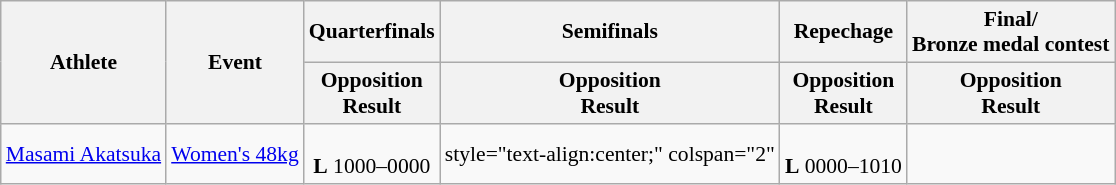<table class=wikitable style="font-size:90%">
<tr>
<th rowspan="2">Athlete</th>
<th rowspan="2">Event</th>
<th>Quarterfinals</th>
<th>Semifinals</th>
<th>Repechage</th>
<th>Final/<br>Bronze medal contest</th>
</tr>
<tr>
<th>Opposition<br>Result</th>
<th>Opposition<br>Result</th>
<th>Opposition<br>Result</th>
<th>Opposition<br>Result</th>
</tr>
<tr>
<td><a href='#'>Masami Akatsuka</a></td>
<td style="text-align:center;"><a href='#'>Women's 48kg</a></td>
<td style="text-align:center;"><br> <strong>L</strong> 1000–0000</td>
<td>style="text-align:center;" colspan="2" </td>
<td style="text-align:center;"><br> <strong>L</strong> 0000–1010</td>
</tr>
</table>
